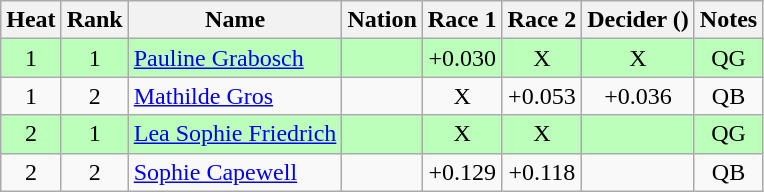<table class="wikitable sortable" style="text-align:center">
<tr>
<th>Heat</th>
<th>Rank</th>
<th>Name</th>
<th>Nation</th>
<th>Race 1</th>
<th>Race 2</th>
<th>Decider ()</th>
<th>Notes</th>
</tr>
<tr bgcolor=bbffbb>
<td>1</td>
<td>1</td>
<td align=left><a href='#'>Pauline Grabosch</a></td>
<td align=left></td>
<td>+0.030</td>
<td>X</td>
<td>X</td>
<td>QG</td>
</tr>
<tr>
<td>1</td>
<td>2</td>
<td align=left><a href='#'>Mathilde Gros</a></td>
<td align=left></td>
<td>X</td>
<td>+0.053</td>
<td>+0.036</td>
<td>QB</td>
</tr>
<tr bgcolor=bbffbb>
<td>2</td>
<td>1</td>
<td align=left><a href='#'>Lea Sophie Friedrich</a></td>
<td align=left></td>
<td>X</td>
<td>X</td>
<td></td>
<td>QG</td>
</tr>
<tr>
<td>2</td>
<td>2</td>
<td align=left><a href='#'>Sophie Capewell</a></td>
<td align=left></td>
<td>+0.129</td>
<td>+0.118</td>
<td></td>
<td>QB</td>
</tr>
</table>
